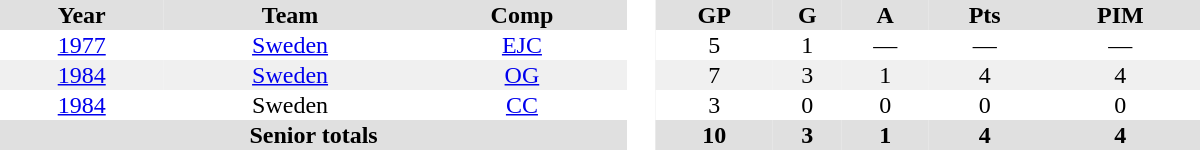<table border="0" cellpadding="1" cellspacing="0" style="text-align:center; width:50em">
<tr style="background:#e0e0e0;">
<th>Year</th>
<th>Team</th>
<th>Comp</th>
<th rowspan="99" style="background:#fff;"> </th>
<th>GP</th>
<th>G</th>
<th>A</th>
<th>Pts</th>
<th>PIM</th>
</tr>
<tr>
<td><a href='#'>1977</a></td>
<td><a href='#'>Sweden</a></td>
<td><a href='#'>EJC</a></td>
<td>5</td>
<td>1</td>
<td>—</td>
<td>—</td>
<td>—</td>
</tr>
<tr bgcolor="#f0f0f0">
<td><a href='#'>1984</a></td>
<td><a href='#'>Sweden</a></td>
<td><a href='#'>OG</a></td>
<td>7</td>
<td>3</td>
<td>1</td>
<td>4</td>
<td>4</td>
</tr>
<tr>
<td><a href='#'>1984</a></td>
<td>Sweden</td>
<td><a href='#'>CC</a></td>
<td>3</td>
<td>0</td>
<td>0</td>
<td>0</td>
<td>0</td>
</tr>
<tr bgcolor="#e0e0e0">
<th colspan="3">Senior totals</th>
<th>10</th>
<th>3</th>
<th>1</th>
<th>4</th>
<th>4</th>
</tr>
</table>
